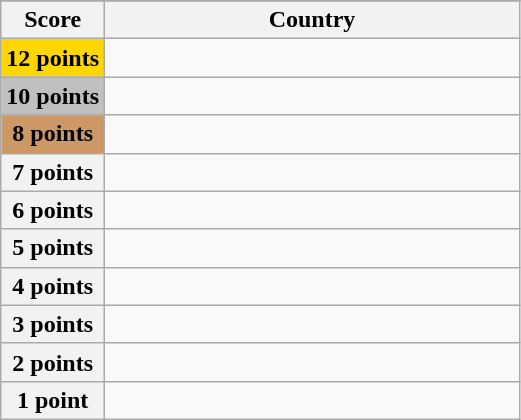<table class="wikitable">
<tr>
</tr>
<tr>
<th scope="col" width="20%">Score</th>
<th scope="col">Country</th>
</tr>
<tr>
<th scope="row" style="background:gold">12 points</th>
<td></td>
</tr>
<tr>
<th scope="row" style="background:silver">10 points</th>
<td></td>
</tr>
<tr>
<th scope="row" style="background:#CC9966">8 points</th>
<td></td>
</tr>
<tr>
<th scope="row">7 points</th>
<td></td>
</tr>
<tr>
<th scope="row">6 points</th>
<td></td>
</tr>
<tr>
<th scope="row">5 points</th>
<td></td>
</tr>
<tr>
<th scope="row">4 points</th>
<td></td>
</tr>
<tr>
<th scope="row">3 points</th>
<td></td>
</tr>
<tr>
<th scope="row">2 points</th>
<td></td>
</tr>
<tr>
<th scope="row">1 point</th>
<td></td>
</tr>
</table>
